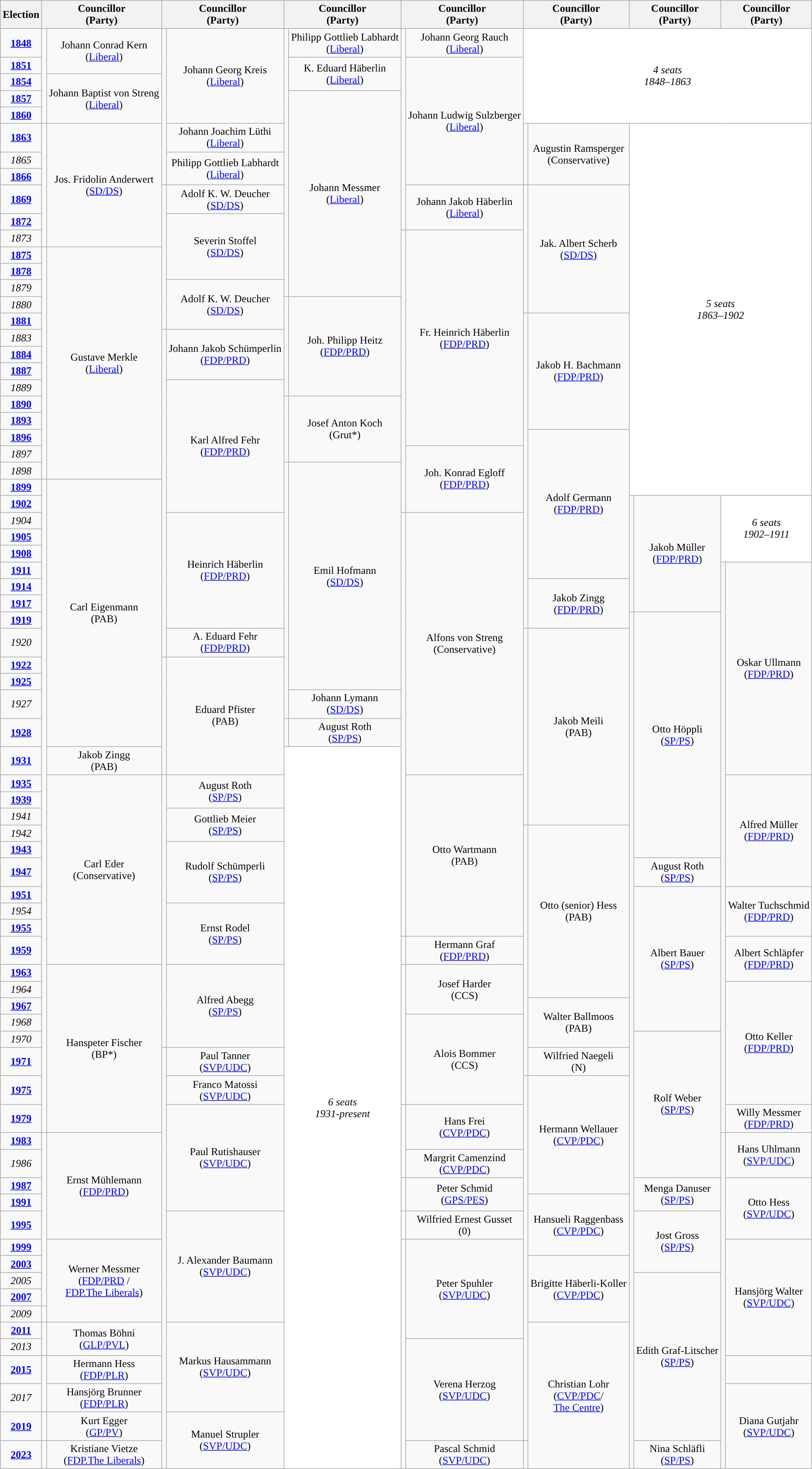<table class="wikitable" style="text-align:center">
<tr>
<th>Election</th>
<th colspan=2>Councillor<br>(Party)</th>
<th colspan=2>Councillor<br>(Party)</th>
<th colspan=2>Councillor<br>(Party)</th>
<th colspan=2>Councillor<br>(Party)</th>
<th colspan=2>Councillor<br>(Party)</th>
<th colspan=2>Councillor<br>(Party)</th>
<th colspan=2>Councillor<br>(Party)</th>
</tr>
<tr>
<td><strong><a href='#'>1848</a></strong></td>
<td rowspan=5; style="background-color: "></td>
<td rowspan=2>Johann Conrad Kern<br>(<a href='#'>Liberal</a>)</td>
<td rowspan=8; style="background-color: "></td>
<td rowspan=5>Johann Georg Kreis<br>(<a href='#'>Liberal</a>)</td>
<td rowspan=14; style="background-color: "></td>
<td rowspan=1>Philipp Gottlieb Labhardt<br>(<a href='#'>Liberal</a>)</td>
<td rowspan=10; style="background-color: "></td>
<td rowspan=1>Johann Georg Rauch<br>(<a href='#'>Liberal</a>)</td>
<td style="background-color:#FFFFFF" rowspan=5 colspan=6><em>4 seats<br>1848–1863</em></td>
</tr>
<tr>
<td><strong><a href='#'>1851</a></strong></td>
<td rowspan=2>K. Eduard Häberlin<br>(<a href='#'>Liberal</a>)</td>
<td rowspan=7>Johann Ludwig Sulzberger<br>(<a href='#'>Liberal</a>)</td>
</tr>
<tr>
<td><strong><a href='#'>1854</a></strong></td>
<td rowspan=3>Johann Baptist von Streng<br>(<a href='#'>Liberal</a>)</td>
</tr>
<tr>
<td><strong><a href='#'>1857</a></strong></td>
<td rowspan=11>Johann Messmer<br>(<a href='#'>Liberal</a>)</td>
</tr>
<tr>
<td><strong><a href='#'>1860</a></strong></td>
</tr>
<tr>
<td><strong><a href='#'>1863</a></strong></td>
<td rowspan=6; style="background-color: "></td>
<td rowspan=6>Jos. Fridolin Anderwert<br>(<a href='#'>SD/DS</a>)</td>
<td rowspan=1>Johann Joachim Lüthi<br>(<a href='#'>Liberal</a>)</td>
<td rowspan=3; style="background-color: "></td>
<td rowspan=3>Augustin Ramsperger<br>(Conservative)</td>
<td style="background-color:#FFFFFF" rowspan=21 colspan=4><em>5 seats<br>1863–1902</em></td>
</tr>
<tr>
<td><em>1865</em></td>
<td rowspan=2>Philipp Gottlieb Labhardt<br>(<a href='#'>Liberal</a>)</td>
</tr>
<tr>
<td><strong><a href='#'>1866</a></strong></td>
</tr>
<tr>
<td><strong><a href='#'>1869</a></strong></td>
<td rowspan=8; style="background-color: "></td>
<td rowspan=1>Adolf K. W. Deucher<br>(<a href='#'>SD/DS</a>)</td>
<td rowspan=2>Johann Jakob Häberlin<br>(<a href='#'>Liberal</a>)</td>
<td rowspan=7; style="background-color: "></td>
<td rowspan=7>Jak. Albert Scherb<br>(<a href='#'>SD/DS</a>)</td>
</tr>
<tr>
<td><strong><a href='#'>1872</a></strong></td>
<td rowspan=4>Severin Stoffel<br>(<a href='#'>SD/DS</a>)</td>
</tr>
<tr>
<td><em>1873</em></td>
<td rowspan=17; style="background-color: "></td>
<td rowspan=13>Fr. Heinrich Häberlin<br>(<a href='#'>FDP/PRD</a>)</td>
</tr>
<tr>
<td><strong><a href='#'>1875</a></strong></td>
<td rowspan=14; style="background-color: "></td>
<td rowspan=14>Gustave Merkle<br>(<a href='#'>Liberal</a>)</td>
</tr>
<tr>
<td><strong><a href='#'>1878</a></strong></td>
</tr>
<tr>
<td><em>1879</em></td>
<td rowspan=3>Adolf K. W. Deucher<br>(<a href='#'>SD/DS</a>)</td>
</tr>
<tr>
<td><em>1880</em></td>
<td rowspan=6; style="background-color: "></td>
<td rowspan=6>Joh. Philipp Heitz<br>(<a href='#'>FDP/PRD</a>)</td>
</tr>
<tr>
<td><strong><a href='#'>1881</a></strong></td>
<td rowspan=19; style="background-color: "></td>
<td rowspan=7>Jakob H. Bachmann<br>(<a href='#'>FDP/PRD</a>)</td>
</tr>
<tr>
<td><em>1883</em></td>
<td rowspan=19; style="background-color: "></td>
<td rowspan=3>Johann Jakob Schümperlin<br>(<a href='#'>FDP/PRD</a>)</td>
</tr>
<tr>
<td><strong><a href='#'>1884</a></strong></td>
</tr>
<tr>
<td><strong><a href='#'>1887</a></strong></td>
</tr>
<tr>
<td><em>1889</em></td>
<td rowspan=8>Karl Alfred Fehr<br>(<a href='#'>FDP/PRD</a>)</td>
</tr>
<tr>
<td><strong><a href='#'>1890</a></strong></td>
<td rowspan=4; style="background-color: "></td>
<td rowspan=4>Josef Anton Koch<br>(Grut*)</td>
</tr>
<tr>
<td><strong><a href='#'>1893</a></strong></td>
</tr>
<tr>
<td><strong><a href='#'>1896</a></strong></td>
<td rowspan=9>Adolf Germann<br>(<a href='#'>FDP/PRD</a>)</td>
</tr>
<tr>
<td><em>1897</em></td>
<td rowspan=4>Joh. Konrad Egloff<br>(<a href='#'>FDP/PRD</a>)</td>
</tr>
<tr>
<td><em>1898</em></td>
<td rowspan=14; style="background-color: "></td>
<td rowspan=13>Emil Hofmann<br>(<a href='#'>SD/DS</a>)</td>
</tr>
<tr>
<td><strong><a href='#'>1899</a></strong></td>
<td rowspan=33; style="background-color: "></td>
<td rowspan=14>Carl Eigenmann<br>(PAB)</td>
</tr>
<tr>
<td><strong><a href='#'>1902</a></strong></td>
<td rowspan=7; style="background-color: "></td>
<td rowspan=7>Jakob Müller<br>(<a href='#'>FDP/PRD</a>)</td>
<td style="background-color:#FFFFFF" rowspan=4 colspan=2><em>6 seats<br>1902–1911</em></td>
</tr>
<tr>
<td><em>1904</em></td>
<td rowspan=7>Heinrich Häberlin<br>(<a href='#'>FDP/PRD</a>)</td>
<td rowspan=22; style="background-color: "></td>
<td rowspan=13>Alfons von Streng<br>(Conservative)</td>
</tr>
<tr>
<td><strong><a href='#'>1905</a></strong></td>
</tr>
<tr>
<td><strong><a href='#'>1908</a></strong></td>
</tr>
<tr>
<td><strong><a href='#'>1911</a></strong></td>
<td rowspan=28; style="background-color: "></td>
<td rowspan=10>Oskar Ullmann<br>(<a href='#'>FDP/PRD</a>)</td>
</tr>
<tr>
<td><strong><a href='#'>1914</a></strong></td>
<td rowspan=3>Jakob Zingg<br>(<a href='#'>FDP/PRD</a>)</td>
</tr>
<tr>
<td><strong><a href='#'>1917</a></strong></td>
</tr>
<tr>
<td><strong><a href='#'>1919</a></strong></td>
<td rowspan=41; style="background-color: "></td>
<td rowspan=12>Otto Höppli<br>(<a href='#'>SP/PS</a>)</td>
</tr>
<tr>
<td><em>1920</em></td>
<td rowspan=1>A. Eduard Fehr<br>(<a href='#'>FDP/PRD</a>)</td>
<td rowspan=9; style="background-color: "></td>
<td rowspan=9>Jakob Meili<br>(PAB)</td>
</tr>
<tr>
<td><strong><a href='#'>1922</a></strong></td>
<td rowspan=5; style="background-color: "></td>
<td rowspan=5>Eduard Pfister<br>(PAB)</td>
</tr>
<tr>
<td><strong><a href='#'>1925</a></strong></td>
</tr>
<tr>
<td><em>1927</em></td>
<td rowspan=1>Johann Lymann<br>(<a href='#'>SD/DS</a>)</td>
</tr>
<tr>
<td><strong><a href='#'>1928</a></strong></td>
<td rowspan=1; style="background-color: "></td>
<td rowspan=1>August Roth<br>(<a href='#'>SP/PS</a>)</td>
</tr>
<tr>
<td><strong><a href='#'>1931</a></strong></td>
<td rowspan=1>Jakob Zingg<br>(PAB)</td>
<td style="background-color:#FFFFFF" rowspan=35 colspan=2><em>6 seats<br>1931-present</em></td>
</tr>
<tr>
<td><strong><a href='#'>1935</a></strong></td>
<td rowspan=10>Carl Eder<br>(Conservative)</td>
<td rowspan=15; style="background-color: "></td>
<td rowspan=2>August Roth<br>(<a href='#'>SP/PS</a>)</td>
<td rowspan=9>Otto Wartmann<br>(PAB)</td>
<td rowspan=6>Alfred Müller<br>(<a href='#'>FDP/PRD</a>)</td>
</tr>
<tr>
<td><strong><a href='#'>1939</a></strong></td>
</tr>
<tr>
<td><em>1941</em></td>
<td rowspan=2>Gottlieb Meier<br>(<a href='#'>SP/PS</a>)</td>
</tr>
<tr>
<td><em>1942</em></td>
<td rowspan=13; style="background-color: "></td>
<td rowspan=9>Otto (senior) Hess<br>(PAB)</td>
</tr>
<tr>
<td><strong><a href='#'>1943</a></strong></td>
<td rowspan=3>Rudolf Schümperli<br>(<a href='#'>SP/PS</a>)</td>
</tr>
<tr>
<td><strong><a href='#'>1947</a></strong></td>
<td rowspan=1>August Roth<br>(<a href='#'>SP/PS</a>)</td>
</tr>
<tr>
<td><strong><a href='#'>1951</a></strong></td>
<td rowspan=8>Albert Bauer<br>(<a href='#'>SP/PS</a>)</td>
<td rowspan=3>Walter Tuchschmid<br>(<a href='#'>FDP/PRD</a>)</td>
</tr>
<tr>
<td><em>1954</em></td>
<td rowspan=3>Ernst Rodel<br>(<a href='#'>SP/PS</a>)</td>
</tr>
<tr>
<td><strong><a href='#'>1955</a></strong></td>
</tr>
<tr>
<td><strong><a href='#'>1959</a></strong></td>
<td rowspan=1; style="background-color: "></td>
<td rowspan=1>Hermann Graf<br>(<a href='#'>FDP/PRD</a>)</td>
<td rowspan=2>Albert Schläpfer<br>(<a href='#'>FDP/PRD</a>)</td>
</tr>
<tr>
<td><strong><a href='#'>1963</a></strong></td>
<td rowspan=8>Hanspeter Fischer<br>(BP*)</td>
<td rowspan=5>Alfred Abegg<br>(<a href='#'>SP/PS</a>)</td>
<td rowspan=7; style="background-color: "></td>
<td rowspan=3>Josef Harder<br>(CCS)</td>
</tr>
<tr>
<td><em>1964</em></td>
<td rowspan=6>Otto Keller<br>(<a href='#'>FDP/PRD</a>)</td>
</tr>
<tr>
<td><strong><a href='#'>1967</a></strong></td>
<td rowspan=3>Walter Ballmoos<br>(PAB)</td>
</tr>
<tr>
<td><em>1968</em></td>
<td rowspan=4>Alois Bommer<br>(CCS)</td>
</tr>
<tr>
<td><em>1970</em></td>
<td rowspan=6>Rolf Weber<br>(<a href='#'>SP/PS</a>)</td>
</tr>
<tr>
<td><strong><a href='#'>1971</a></strong></td>
<td rowspan=19; style="background-color: "></td>
<td rowspan=1>Paul Tanner<br>(<a href='#'>SVP/UDC</a>)</td>
<td rowspan=1>Wilfried Naegeli<br>(N)</td>
</tr>
<tr>
<td><strong><a href='#'>1975</a></strong></td>
<td rowspan=1>Franco Matossi<br>(<a href='#'>SVP/UDC</a>)</td>
<td rowspan=17; style="background-color: "></td>
<td rowspan=5>Hermann Wellauer<br>(<a href='#'>CVP/PDC</a>)</td>
</tr>
<tr>
<td><strong><a href='#'>1979</a></strong></td>
<td rowspan=5>Paul Rutishauser<br>(<a href='#'>SVP/UDC</a>)</td>
<td rowspan=3; style="background-color: "></td>
<td rowspan=2>Hans Frei<br>(<a href='#'>CVP/PDC</a>)</td>
<td rowspan=1>Willy Messmer<br>(<a href='#'>FDP/PRD</a>)</td>
</tr>
<tr>
<td><strong><a href='#'>1983</a></strong></td>
<td rowspan=9; style="background-color: "></td>
<td rowspan=5>Ernst Mühlemann<br>(<a href='#'>FDP/PRD</a>)</td>
<td rowspan=16; style="background-color: "></td>
<td rowspan=2>Hans Uhlmann<br>(<a href='#'>SVP/UDC</a>)</td>
</tr>
<tr>
<td><em>1986</em></td>
<td rowspan=1>Margrit Camenzind<br>(<a href='#'>CVP/PDC</a>)</td>
</tr>
<tr>
<td><strong><a href='#'>1987</a></strong></td>
<td rowspan=2; style="background-color: "></td>
<td rowspan=2>Peter Schmid<br>(<a href='#'>GPS/PES</a>)</td>
<td rowspan=2>Menga Danuser<br>(<a href='#'>SP/PS</a>)</td>
<td rowspan=3>Otto Hess<br>(<a href='#'>SVP/UDC</a>)</td>
</tr>
<tr>
<td><strong><a href='#'>1991</a></strong></td>
<td rowspan=3>Hansueli Raggenbass<br>(<a href='#'>CVP/PDC</a>)</td>
</tr>
<tr>
<td><strong><a href='#'>1995</a></strong></td>
<td rowspan=6>J. Alexander Baumann<br>(<a href='#'>SVP/UDC</a>)</td>
<td rowspan=1; style="background-color: "></td>
<td rowspan=1>Wilfried Ernest Gusset<br>(0)</td>
<td rowspan=3>Jost Gross<br>(<a href='#'>SP/PS</a>)</td>
</tr>
<tr>
<td><strong><a href='#'>1999</a></strong></td>
<td rowspan=5>Werner Messmer<br>(<a href='#'>FDP/PRD</a> /<br><a href='#'>FDP.The Liberals</a>)</td>
<td rowspan=12; style="background-color: "></td>
<td rowspan=6>Peter Spuhler<br>(<a href='#'>SVP/UDC</a>)</td>
<td rowspan=7>Hansjörg Walter<br>(<a href='#'>SVP/UDC</a>)</td>
</tr>
<tr>
<td><strong><a href='#'>2003</a></strong></td>
<td rowspan=4>Brigitte Häberli-Koller<br>(<a href='#'>CVP/PDC</a>)</td>
</tr>
<tr>
<td><em>2005</em></td>
<td rowspan=8>Edith Graf-Litscher<br>(<a href='#'>SP/PS</a>)</td>
</tr>
<tr>
<td><strong><a href='#'>2007</a></strong></td>
</tr>
<tr>
<td><em>2009</em></td>
<td rowspan=1; style="background-color: "></td>
</tr>
<tr>
<td><strong><a href='#'>2011</a></strong></td>
<td rowspan=2; style="background-color: "></td>
<td rowspan=2>Thomas Böhni<br>(<a href='#'>GLP/PVL</a>)</td>
<td rowspan=4>Markus Hausammann<br>(<a href='#'>SVP/UDC</a>)</td>
<td rowspan=6>Christian Lohr<br>(<a href='#'>CVP/PDC</a>/<br><a href='#'>The Centre</a>)</td>
</tr>
<tr>
<td><em>2013</em></td>
<td rowspan=4>Verena Herzog<br>(<a href='#'>SVP/UDC</a>)</td>
</tr>
<tr>
<td><strong><a href='#'>2015</a></strong></td>
<td rowspan=2; style="background-color: "></td>
<td rowspan=1>Hermann Hess<br>(<a href='#'>FDP/PLR</a>)</td>
</tr>
<tr>
<td><em>2017</em></td>
<td rowspan=1>Hansjörg Brunner<br>(<a href='#'>FDP/PLR</a>)</td>
<td rowspan=3>Diana Gutjahr<br>(<a href='#'>SVP/UDC</a>)</td>
</tr>
<tr>
<td><strong><a href='#'>2019</a></strong></td>
<td rowspan=1; style="background-color: "></td>
<td rowspan=1>Kurt Egger<br>(<a href='#'>GP/PV</a>)</td>
<td rowspan=2>Manuel Strupler<br>(<a href='#'>SVP/UDC</a>)</td>
</tr>
<tr>
<td><strong><a href='#'>2023</a></strong></td>
<td rowspan=1; style="background-color: "></td>
<td rowspan=1>Kristiane Vietze<br>(<a href='#'>FDP.The Liberals</a>)</td>
<td rowspan=1>Pascal Schmid<br>(<a href='#'>SVP/UDC</a>)</td>
<td rowspan=1; style="background-color: "></td>
<td rowspan=1>Nina Schläfli<br>(<a href='#'>SP/PS</a>)</td>
</tr>
</table>
